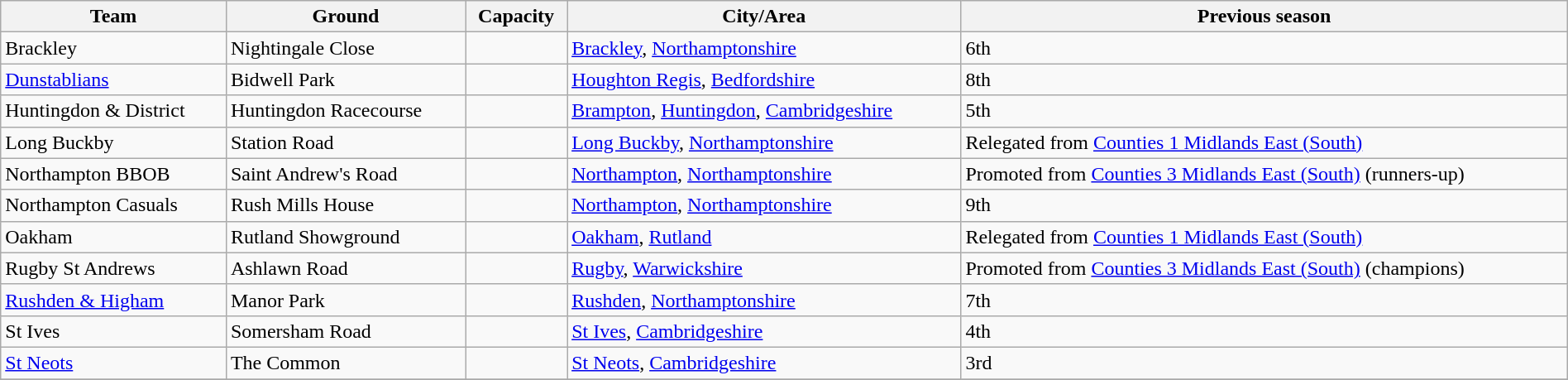<table class="wikitable sortable" width=100%>
<tr>
<th>Team</th>
<th>Ground</th>
<th>Capacity</th>
<th>City/Area</th>
<th>Previous season</th>
</tr>
<tr>
<td>Brackley</td>
<td>Nightingale Close</td>
<td></td>
<td><a href='#'>Brackley</a>, <a href='#'>Northamptonshire</a></td>
<td>6th</td>
</tr>
<tr>
<td><a href='#'>Dunstablians</a></td>
<td>Bidwell Park</td>
<td></td>
<td><a href='#'>Houghton Regis</a>, <a href='#'>Bedfordshire</a></td>
<td>8th</td>
</tr>
<tr>
<td>Huntingdon & District</td>
<td>Huntingdon Racecourse</td>
<td></td>
<td><a href='#'>Brampton</a>, <a href='#'>Huntingdon</a>, <a href='#'>Cambridgeshire</a></td>
<td>5th</td>
</tr>
<tr>
<td>Long Buckby</td>
<td>Station Road</td>
<td></td>
<td><a href='#'>Long Buckby</a>, <a href='#'>Northamptonshire</a></td>
<td>Relegated from <a href='#'>Counties 1 Midlands East (South)</a></td>
</tr>
<tr>
<td>Northampton BBOB</td>
<td>Saint Andrew's Road</td>
<td></td>
<td><a href='#'>Northampton</a>, <a href='#'>Northamptonshire</a></td>
<td>Promoted from <a href='#'>Counties 3 Midlands East (South)</a> (runners-up)</td>
</tr>
<tr>
<td>Northampton Casuals</td>
<td>Rush Mills House</td>
<td></td>
<td><a href='#'>Northampton</a>, <a href='#'>Northamptonshire</a></td>
<td>9th</td>
</tr>
<tr>
<td>Oakham</td>
<td>Rutland Showground</td>
<td></td>
<td><a href='#'>Oakham</a>, <a href='#'>Rutland</a></td>
<td>Relegated from <a href='#'>Counties 1 Midlands East (South)</a></td>
</tr>
<tr>
<td>Rugby St Andrews</td>
<td>Ashlawn Road</td>
<td></td>
<td><a href='#'>Rugby</a>, <a href='#'>Warwickshire</a></td>
<td>Promoted from <a href='#'>Counties 3 Midlands East (South)</a> (champions)</td>
</tr>
<tr>
<td><a href='#'>Rushden & Higham</a></td>
<td>Manor Park</td>
<td></td>
<td><a href='#'>Rushden</a>, <a href='#'>Northamptonshire</a></td>
<td>7th</td>
</tr>
<tr>
<td>St Ives</td>
<td>Somersham Road</td>
<td></td>
<td><a href='#'>St Ives</a>, <a href='#'>Cambridgeshire</a></td>
<td>4th</td>
</tr>
<tr>
<td><a href='#'>St Neots</a></td>
<td>The Common</td>
<td></td>
<td><a href='#'>St Neots</a>, <a href='#'>Cambridgeshire</a></td>
<td>3rd</td>
</tr>
<tr>
</tr>
</table>
